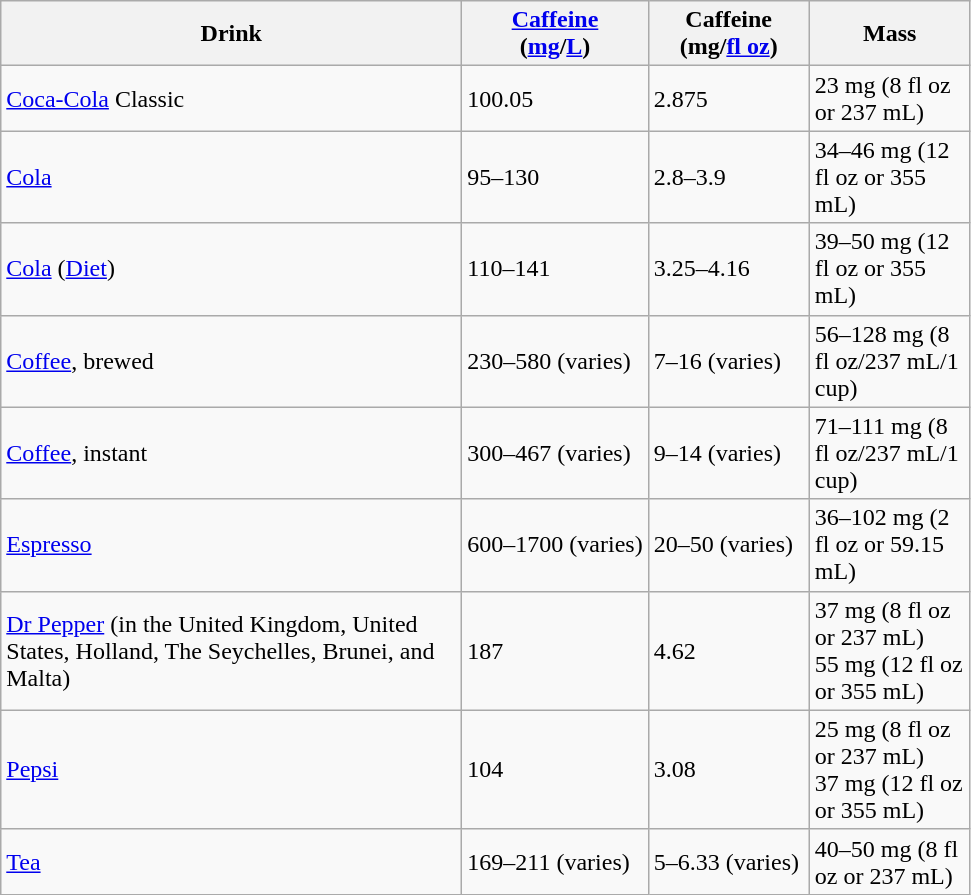<table class="wikitable sortable" table-layout:fixed;>
<tr>
<th style="width:300px;">Drink</th>
<th><a href='#'>Caffeine</a><br>(<a href='#'>mg</a>/<a href='#'>L</a>)</th>
<th style="width:100px;">Caffeine<br>(mg/<a href='#'>fl oz</a>)</th>
<th style="width:100px;">Mass</th>
</tr>
<tr>
<td><a href='#'>Coca-Cola</a> Classic</td>
<td>100.05</td>
<td>2.875</td>
<td>23 mg (8 fl oz or 237 mL)</td>
</tr>
<tr>
<td><a href='#'>Cola</a></td>
<td>95–130</td>
<td>2.8–3.9</td>
<td>34–46 mg (12 fl oz or 355 mL)</td>
</tr>
<tr>
<td><a href='#'>Cola</a> (<a href='#'>Diet</a>)</td>
<td>110–141</td>
<td>3.25–4.16</td>
<td>39–50 mg (12 fl oz or 355 mL)</td>
</tr>
<tr>
<td><a href='#'>Coffee</a>, brewed</td>
<td>230–580 (varies) </td>
<td>7–16 (varies) </td>
<td>56–128 mg (8 fl oz/237 mL/1 cup)</td>
</tr>
<tr>
<td><a href='#'>Coffee</a>, instant</td>
<td>300–467 (varies)</td>
<td>9–14 (varies) </td>
<td>71–111 mg (8 fl oz/237 mL/1 cup)</td>
</tr>
<tr>
<td><a href='#'>Espresso</a></td>
<td>600–1700 (varies)</td>
<td>20–50 (varies)</td>
<td>36–102 mg (2 fl oz or 59.15 mL)</td>
</tr>
<tr>
<td><a href='#'>Dr Pepper</a> (in the United Kingdom, United States, Holland, The Seychelles, Brunei, and Malta)</td>
<td>187</td>
<td>4.62</td>
<td>37 mg (8 fl oz or 237 mL)<br>55 mg (12 fl oz or 355 mL)</td>
</tr>
<tr>
<td><a href='#'>Pepsi</a></td>
<td>104</td>
<td>3.08</td>
<td>25 mg (8 fl oz or 237 mL)<br>37 mg (12 fl oz or 355 mL)</td>
</tr>
<tr>
<td><a href='#'>Tea</a></td>
<td>169–211 (varies)</td>
<td>5–6.33 (varies)</td>
<td>40–50 mg (8 fl oz or 237 mL)</td>
</tr>
</table>
